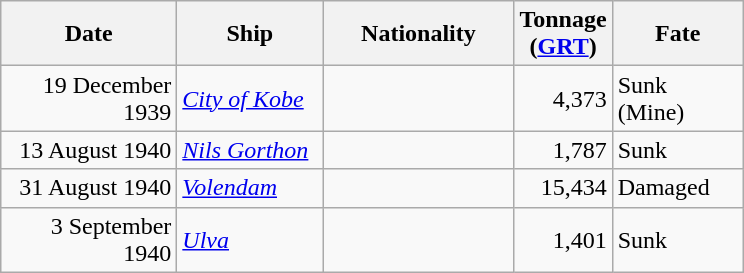<table class="wikitable sortable" style="margin: 1em auto 1em auto;">
<tr>
<th scope="col" width="110px">Date</th>
<th scope="col" width="90px">Ship</th>
<th scope="col" width="120px">Nationality</th>
<th scope="col" width="20px">Tonnage (<a href='#'>GRT</a>)</th>
<th scope="col" width="80px">Fate</th>
</tr>
<tr>
<td align="right">19 December 1939</td>
<td align="left"><em><a href='#'>City of Kobe</a></em></td>
<td align="left"></td>
<td align="right">4,373</td>
<td align="left">Sunk (Mine)</td>
</tr>
<tr>
<td align="right">13 August 1940</td>
<td align="left"><em><a href='#'>Nils Gorthon</a></em></td>
<td align="left"></td>
<td align="right">1,787</td>
<td align="left">Sunk</td>
</tr>
<tr>
<td align="right">31 August 1940</td>
<td align="left"><em><a href='#'>Volendam</a></em></td>
<td align="left"></td>
<td align="right">15,434</td>
<td align="left">Damaged</td>
</tr>
<tr>
<td align="right">3 September 1940</td>
<td align="left"><em><a href='#'>Ulva</a></em></td>
<td align="left"></td>
<td align="right">1,401</td>
<td align="left">Sunk</td>
</tr>
</table>
